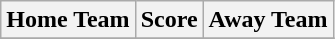<table class="wikitable" style="text-align: center">
<tr>
<th>Home Team</th>
<th>Score</th>
<th>Away Team</th>
</tr>
<tr>
</tr>
</table>
